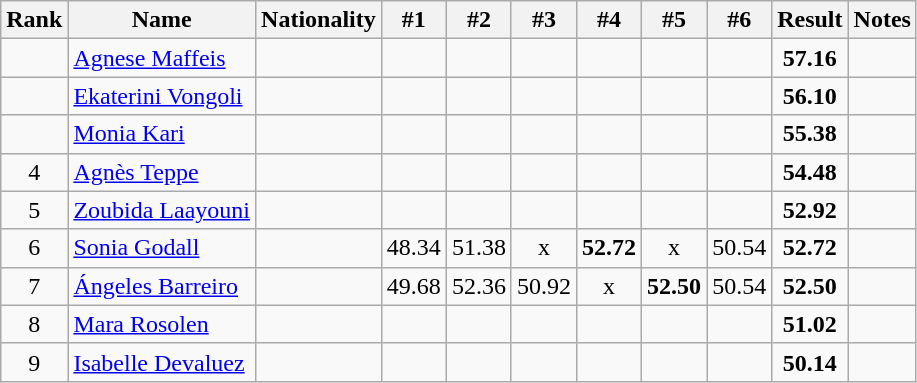<table class="wikitable sortable" style="text-align:center">
<tr>
<th>Rank</th>
<th>Name</th>
<th>Nationality</th>
<th>#1</th>
<th>#2</th>
<th>#3</th>
<th>#4</th>
<th>#5</th>
<th>#6</th>
<th>Result</th>
<th>Notes</th>
</tr>
<tr>
<td></td>
<td align=left><a href='#'>Agnese Maffeis</a></td>
<td align=left></td>
<td></td>
<td></td>
<td></td>
<td></td>
<td></td>
<td></td>
<td><strong>57.16</strong></td>
<td></td>
</tr>
<tr>
<td></td>
<td align=left><a href='#'>Ekaterini Vongoli</a></td>
<td align=left></td>
<td></td>
<td></td>
<td></td>
<td></td>
<td></td>
<td></td>
<td><strong>56.10</strong></td>
<td></td>
</tr>
<tr>
<td></td>
<td align=left><a href='#'>Monia Kari</a></td>
<td align=left></td>
<td></td>
<td></td>
<td></td>
<td></td>
<td></td>
<td></td>
<td><strong>55.38</strong></td>
<td></td>
</tr>
<tr>
<td>4</td>
<td align=left><a href='#'>Agnès Teppe</a></td>
<td align=left></td>
<td></td>
<td></td>
<td></td>
<td></td>
<td></td>
<td></td>
<td><strong>54.48</strong></td>
<td></td>
</tr>
<tr>
<td>5</td>
<td align=left><a href='#'>Zoubida Laayouni</a></td>
<td align=left></td>
<td></td>
<td></td>
<td></td>
<td></td>
<td></td>
<td></td>
<td><strong>52.92</strong></td>
<td></td>
</tr>
<tr>
<td>6</td>
<td align=left><a href='#'>Sonia Godall</a></td>
<td align=left></td>
<td>48.34</td>
<td>51.38</td>
<td>x</td>
<td><strong>52.72</strong></td>
<td>x</td>
<td>50.54</td>
<td><strong>52.72</strong></td>
<td></td>
</tr>
<tr>
<td>7</td>
<td align=left><a href='#'>Ángeles Barreiro</a></td>
<td align=left></td>
<td>49.68</td>
<td>52.36</td>
<td>50.92</td>
<td>x</td>
<td><strong>52.50</strong></td>
<td>50.54</td>
<td><strong>52.50</strong></td>
<td></td>
</tr>
<tr>
<td>8</td>
<td align=left><a href='#'>Mara Rosolen</a></td>
<td align=left></td>
<td></td>
<td></td>
<td></td>
<td></td>
<td></td>
<td></td>
<td><strong>51.02</strong></td>
<td></td>
</tr>
<tr>
<td>9</td>
<td align=left><a href='#'>Isabelle Devaluez</a></td>
<td align=left></td>
<td></td>
<td></td>
<td></td>
<td></td>
<td></td>
<td></td>
<td><strong>50.14</strong></td>
<td></td>
</tr>
</table>
